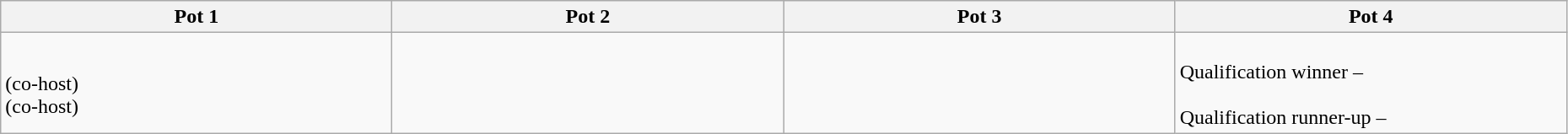<table class="wikitable" style="width:98%;">
<tr>
<th width=25%><strong>Pot 1</strong></th>
<th width=25%><strong>Pot 2</strong></th>
<th width=25%><strong>Pot 3</strong></th>
<th width=25%><strong>Pot 4</strong></th>
</tr>
<tr>
<td><br> (co-host) <br>
 (co-host)</td>
<td><br> <br>
</td>
<td><br> <br>
</td>
<td><br>Qualification winner – <br>  <br>
Qualification runner-up – <br> </td>
</tr>
</table>
